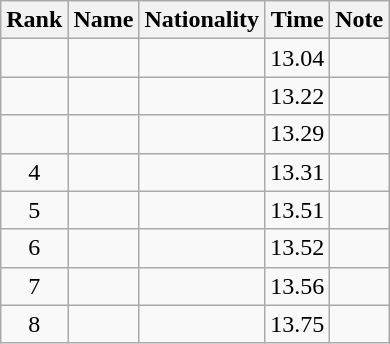<table class="wikitable sortable" style="text-align:center">
<tr>
<th>Rank</th>
<th>Name</th>
<th>Nationality</th>
<th>Time</th>
<th>Note</th>
</tr>
<tr>
<td></td>
<td align=left></td>
<td align=left></td>
<td>13.04</td>
<td></td>
</tr>
<tr>
<td></td>
<td align=left></td>
<td align=left></td>
<td>13.22</td>
<td></td>
</tr>
<tr>
<td></td>
<td align=left></td>
<td align=left></td>
<td>13.29</td>
<td></td>
</tr>
<tr>
<td>4</td>
<td align=left></td>
<td align=left></td>
<td>13.31</td>
<td></td>
</tr>
<tr>
<td>5</td>
<td align=left></td>
<td align=left></td>
<td>13.51</td>
<td></td>
</tr>
<tr>
<td>6</td>
<td align=left></td>
<td align=left></td>
<td>13.52</td>
<td></td>
</tr>
<tr>
<td>7</td>
<td align=left></td>
<td align=left></td>
<td>13.56</td>
<td></td>
</tr>
<tr>
<td>8</td>
<td align=left></td>
<td align=left></td>
<td>13.75</td>
<td></td>
</tr>
</table>
